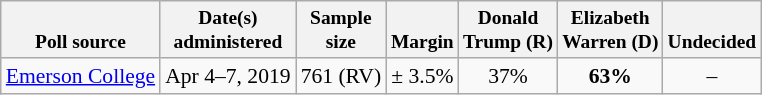<table class="wikitable" style="font-size:90%;text-align:center;">
<tr valign=bottom style="font-size:90%;">
<th>Poll source</th>
<th>Date(s)<br>administered</th>
<th>Sample<br>size</th>
<th>Margin<br></th>
<th>Donald<br>Trump (R)</th>
<th>Elizabeth<br>Warren (D)</th>
<th>Undecided</th>
</tr>
<tr>
<td style="text-align:left;"><a href='#'>Emerson College</a></td>
<td>Apr 4–7, 2019</td>
<td>761 (RV)</td>
<td>± 3.5%</td>
<td>37%</td>
<td><strong>63%</strong></td>
<td>–</td>
</tr>
</table>
